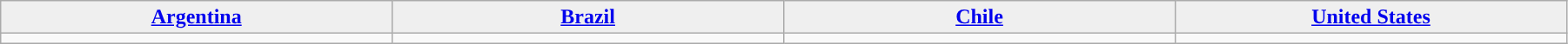<table class="wikitable mw-collapsible mw-collapsed" cellpadding=5 cellspacing=0 style="width:95%;">
<tr align=center>
<td bgcolor="#efefef" width="200"><strong> <a href='#'>Argentina</a></strong></td>
<td bgcolor="#efefef" width="200"><strong> <a href='#'>Brazil</a></strong></td>
<td bgcolor="#efefef" width="200"><strong> <a href='#'>Chile</a></strong></td>
<td bgcolor="#efefef" width="200"><strong> <a href='#'>United States</a></strong></td>
</tr>
<tr valign=top>
<td></td>
<td></td>
<td></td>
<td></td>
</tr>
</table>
